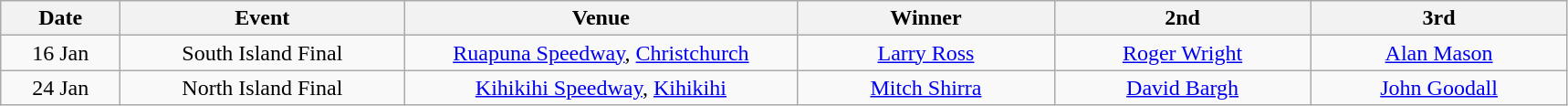<table class="wikitable" style="text-align:center">
<tr>
<th width=80>Date</th>
<th width=200>Event</th>
<th width=280>Venue</th>
<th width=180>Winner</th>
<th width=180>2nd</th>
<th width=180>3rd</th>
</tr>
<tr>
<td align=center>16 Jan</td>
<td>South Island Final</td>
<td><a href='#'>Ruapuna Speedway</a>, <a href='#'>Christchurch</a></td>
<td><a href='#'>Larry Ross</a></td>
<td><a href='#'>Roger Wright</a></td>
<td><a href='#'>Alan Mason</a></td>
</tr>
<tr>
<td align=center>24 Jan</td>
<td>North Island Final</td>
<td><a href='#'>Kihikihi Speedway</a>, <a href='#'>Kihikihi</a></td>
<td><a href='#'>Mitch Shirra</a></td>
<td><a href='#'>David Bargh</a></td>
<td><a href='#'>John Goodall</a></td>
</tr>
</table>
